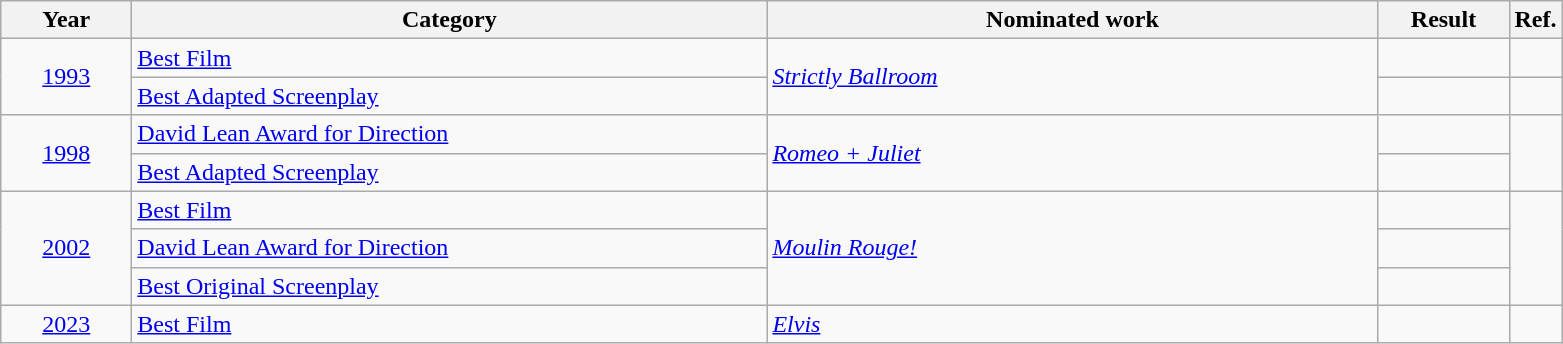<table class=wikitable>
<tr>
<th scope="col" style="width:5em;">Year</th>
<th scope="col" style="width:26em;">Category</th>
<th scope="col" style="width:25em;">Nominated work</th>
<th scope="col" style="width:5em;">Result</th>
<th>Ref.</th>
</tr>
<tr>
<td rowspan=2, style="text-align:center;"><a href='#'>1993</a></td>
<td><a href='#'>Best Film</a></td>
<td rowspan=2><em><a href='#'>Strictly Ballroom</a></em></td>
<td></td>
<td></td>
</tr>
<tr>
<td><a href='#'>Best Adapted Screenplay</a></td>
<td></td>
<td></td>
</tr>
<tr>
<td style="text-align:center;", rowspan=2><a href='#'>1998</a></td>
<td><a href='#'>David Lean Award for Direction</a></td>
<td rowspan=2><em><a href='#'>Romeo + Juliet</a></em></td>
<td></td>
<td rowspan="2"></td>
</tr>
<tr>
<td><a href='#'>Best Adapted Screenplay</a></td>
<td></td>
</tr>
<tr>
<td style="text-align:center;", rowspan=3><a href='#'>2002</a></td>
<td><a href='#'>Best Film</a></td>
<td rowspan=3><em><a href='#'>Moulin Rouge!</a></em></td>
<td></td>
<td rowspan="3"></td>
</tr>
<tr>
<td><a href='#'>David Lean Award for Direction</a></td>
<td></td>
</tr>
<tr>
<td><a href='#'>Best Original Screenplay</a></td>
<td></td>
</tr>
<tr>
<td style="text-align:center;",><a href='#'>2023</a></td>
<td><a href='#'>Best Film</a></td>
<td><em><a href='#'>Elvis</a></em></td>
<td></td>
<td></td>
</tr>
</table>
